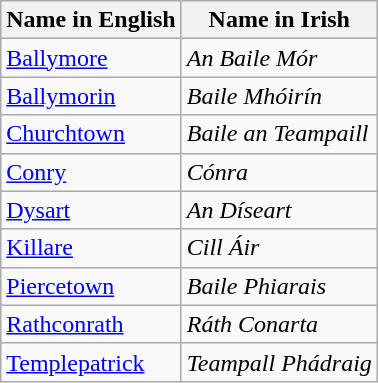<table class="wikitable">
<tr>
<th>Name in English</th>
<th>Name in Irish</th>
</tr>
<tr>
<td><a href='#'>Ballymore</a></td>
<td><em>An Baile Mór</em></td>
</tr>
<tr>
<td><a href='#'>Ballymorin</a></td>
<td><em>Baile Mhóirín</em></td>
</tr>
<tr>
<td><a href='#'>Churchtown</a></td>
<td><em>Baile an Teampaill</em></td>
</tr>
<tr>
<td><a href='#'>Conry</a></td>
<td><em>Cónra</em></td>
</tr>
<tr>
<td><a href='#'>Dysart</a></td>
<td><em>An Díseart</em></td>
</tr>
<tr>
<td><a href='#'>Killare</a></td>
<td><em>Cill Áir</em></td>
</tr>
<tr>
<td><a href='#'>Piercetown</a></td>
<td><em>Baile Phiarais</em></td>
</tr>
<tr>
<td><a href='#'>Rathconrath</a></td>
<td><em>Ráth Conarta</em></td>
</tr>
<tr>
<td><a href='#'>Templepatrick</a></td>
<td><em>Teampall Phádraig</em></td>
</tr>
</table>
